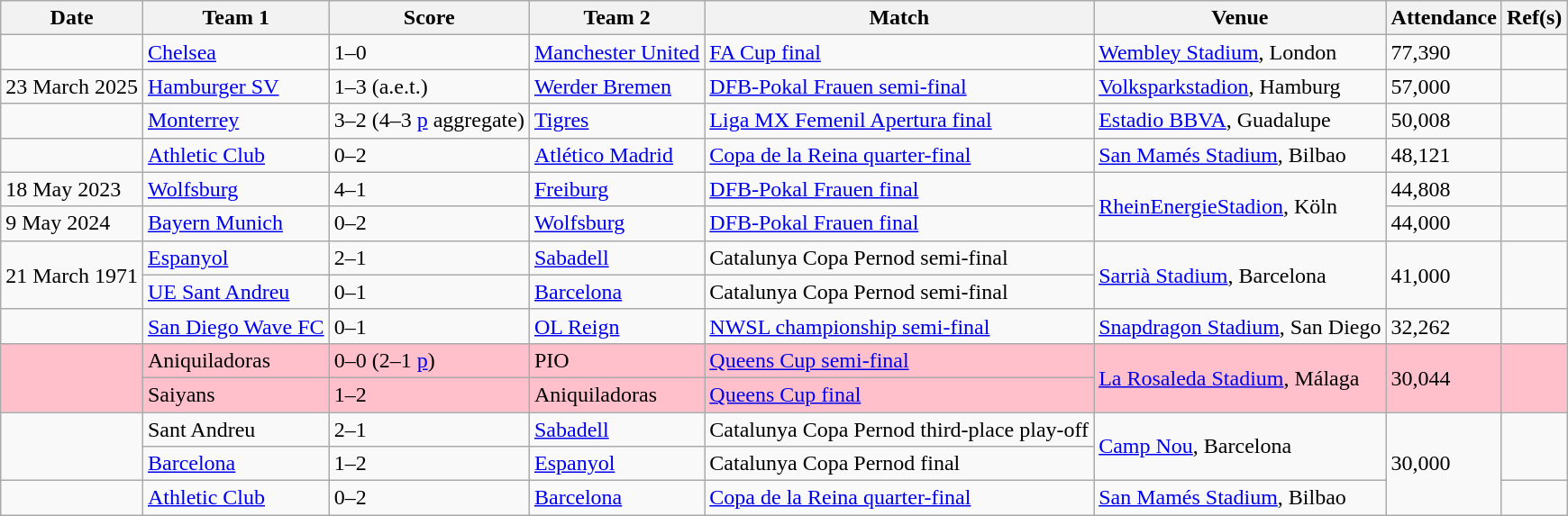<table class="wikitable sortable">
<tr>
<th>Date</th>
<th>Team 1</th>
<th>Score</th>
<th>Team 2</th>
<th>Match</th>
<th>Venue</th>
<th>Attendance</th>
<th>Ref(s)</th>
</tr>
<tr>
<td></td>
<td><a href='#'>Chelsea</a></td>
<td>1–0</td>
<td><a href='#'>Manchester United</a></td>
<td><a href='#'>FA Cup final</a></td>
<td> <a href='#'>Wembley Stadium</a>, London</td>
<td>77,390</td>
<td></td>
</tr>
<tr>
<td>23 March 2025</td>
<td><a href='#'>Hamburger SV</a></td>
<td>1–3 (a.e.t.)</td>
<td><a href='#'>Werder Bremen</a></td>
<td><a href='#'>DFB-Pokal Frauen semi-final</a></td>
<td> <a href='#'>Volksparkstadion</a>, Hamburg</td>
<td>57,000</td>
<td></td>
</tr>
<tr>
<td></td>
<td><a href='#'>Monterrey</a></td>
<td>3–2 (4–3 <a href='#'>p</a> aggregate)</td>
<td><a href='#'>Tigres</a></td>
<td><a href='#'>Liga MX Femenil Apertura final</a></td>
<td> <a href='#'>Estadio BBVA</a>, Guadalupe</td>
<td>50,008</td>
<td></td>
</tr>
<tr>
<td></td>
<td><a href='#'>Athletic Club</a></td>
<td>0–2</td>
<td><a href='#'>Atlético Madrid</a></td>
<td><a href='#'>Copa de la Reina quarter-final</a></td>
<td> <a href='#'>San Mamés Stadium</a>, Bilbao</td>
<td>48,121</td>
<td></td>
</tr>
<tr>
<td>18 May 2023</td>
<td><a href='#'>Wolfsburg</a></td>
<td>4–1</td>
<td><a href='#'>Freiburg</a></td>
<td><a href='#'>DFB-Pokal Frauen final</a></td>
<td rowspan="2"> <a href='#'>RheinEnergieStadion</a>, Köln</td>
<td>44,808</td>
<td></td>
</tr>
<tr>
<td>9 May 2024</td>
<td><a href='#'>Bayern Munich</a></td>
<td>0–2</td>
<td><a href='#'>Wolfsburg</a></td>
<td><a href='#'>DFB-Pokal Frauen final</a></td>
<td>44,000</td>
<td></td>
</tr>
<tr>
<td rowspan="2">21 March 1971</td>
<td><a href='#'>Espanyol</a></td>
<td>2–1</td>
<td><a href='#'>Sabadell</a></td>
<td>Catalunya Copa Pernod semi-final</td>
<td rowspan="2"> <a href='#'>Sarrià Stadium</a>, Barcelona</td>
<td rowspan="2">41,000</td>
<td rowspan="2"></td>
</tr>
<tr>
<td><a href='#'>UE Sant Andreu</a></td>
<td>0–1</td>
<td><a href='#'>Barcelona</a></td>
<td>Catalunya Copa Pernod semi-final</td>
</tr>
<tr>
<td></td>
<td><a href='#'>San Diego Wave FC</a></td>
<td>0–1</td>
<td><a href='#'>OL Reign</a></td>
<td><a href='#'>NWSL championship semi-final</a></td>
<td> <a href='#'>Snapdragon Stadium</a>, San Diego</td>
<td>32,262</td>
<td></td>
</tr>
<tr bgcolor=pink>
<td rowspan="2"></td>
<td>Aniquiladoras</td>
<td>0–0 (2–1 <a href='#'>p</a>)</td>
<td>PIO</td>
<td><a href='#'>Queens Cup semi-final</a></td>
<td rowspan="2"> <a href='#'>La Rosaleda Stadium</a>, Málaga</td>
<td rowspan="2">30,044</td>
<td rowspan="2"></td>
</tr>
<tr bgcolor=pink>
<td>Saiyans</td>
<td>1–2</td>
<td>Aniquiladoras</td>
<td><a href='#'>Queens Cup final</a></td>
</tr>
<tr>
<td rowspan="2"></td>
<td>Sant Andreu</td>
<td>2–1</td>
<td><a href='#'>Sabadell</a></td>
<td>Catalunya Copa Pernod third-place play-off</td>
<td rowspan="2"> <a href='#'>Camp Nou</a>, Barcelona</td>
<td rowspan="3">30,000</td>
<td rowspan="2"></td>
</tr>
<tr>
<td><a href='#'>Barcelona</a></td>
<td>1–2</td>
<td><a href='#'>Espanyol</a></td>
<td>Catalunya Copa Pernod final</td>
</tr>
<tr>
<td></td>
<td><a href='#'>Athletic Club</a></td>
<td>0–2</td>
<td><a href='#'>Barcelona</a></td>
<td><a href='#'>Copa de la Reina quarter-final</a></td>
<td> <a href='#'>San Mamés Stadium</a>, Bilbao</td>
<td></td>
</tr>
</table>
